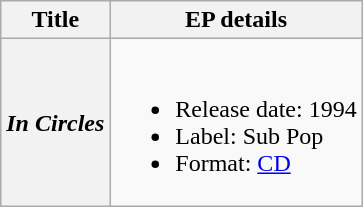<table class="wikitable plainrowheaders">
<tr>
<th scope="col">Title</th>
<th scope="col">EP details</th>
</tr>
<tr>
<th scope="row"><em>In Circles</em></th>
<td><br><ul><li>Release date: 1994</li><li>Label: Sub Pop</li><li>Format: <a href='#'>CD</a></li></ul></td>
</tr>
</table>
